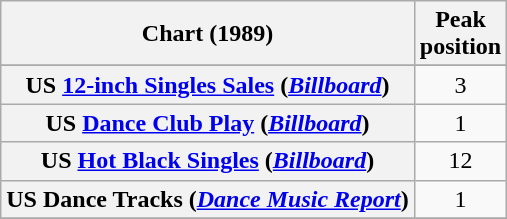<table class="wikitable sortable plainrowheaders" style="text-align:center">
<tr>
<th scope="col">Chart (1989)</th>
<th scope="col">Peak<br> position</th>
</tr>
<tr>
</tr>
<tr>
</tr>
<tr>
</tr>
<tr>
</tr>
<tr>
</tr>
<tr>
</tr>
<tr>
<th scope="row">US <a href='#'>12-inch Singles Sales</a> (<em><a href='#'>Billboard</a></em>)</th>
<td>3</td>
</tr>
<tr>
<th scope="row">US <a href='#'>Dance Club Play</a> (<em><a href='#'>Billboard</a></em>)</th>
<td>1</td>
</tr>
<tr>
<th scope="row">US <a href='#'>Hot Black Singles</a> (<em><a href='#'>Billboard</a></em>)</th>
<td>12</td>
</tr>
<tr>
<th scope="row">US Dance Tracks (<em><a href='#'>Dance Music Report</a></em>)</th>
<td>1</td>
</tr>
<tr>
</tr>
</table>
